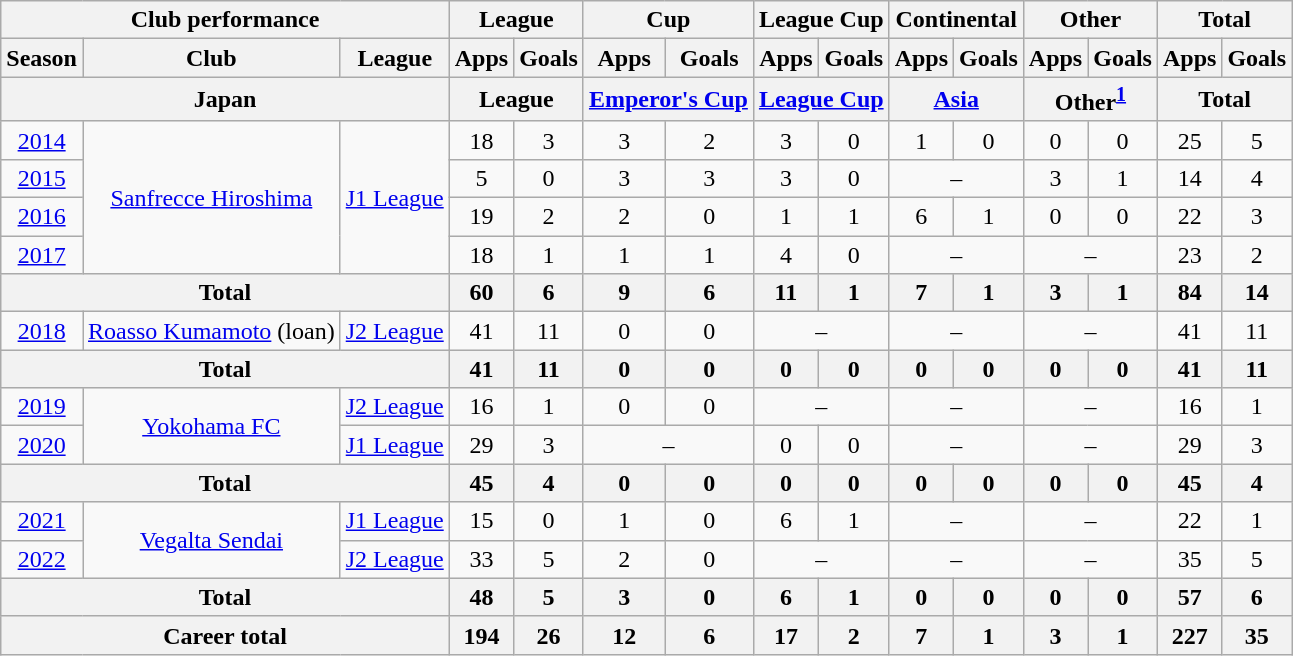<table class="wikitable" style="text-align:center">
<tr>
<th colspan=3>Club performance</th>
<th colspan=2>League</th>
<th colspan=2>Cup</th>
<th colspan=2>League Cup</th>
<th colspan=2>Continental</th>
<th colspan=2>Other</th>
<th colspan=3>Total</th>
</tr>
<tr>
<th>Season</th>
<th>Club</th>
<th>League</th>
<th>Apps</th>
<th>Goals</th>
<th>Apps</th>
<th>Goals</th>
<th>Apps</th>
<th>Goals</th>
<th>Apps</th>
<th>Goals</th>
<th>Apps</th>
<th>Goals</th>
<th>Apps</th>
<th>Goals</th>
</tr>
<tr>
<th colspan=3>Japan</th>
<th colspan=2>League</th>
<th colspan=2><a href='#'>Emperor's Cup</a></th>
<th colspan=2><a href='#'>League Cup</a></th>
<th colspan=2><a href='#'>Asia</a></th>
<th colspan=2>Other<sup><a href='#'>1</a></sup></th>
<th colspan=2>Total</th>
</tr>
<tr>
<td><a href='#'>2014</a></td>
<td rowspan="4"><a href='#'>Sanfrecce Hiroshima</a></td>
<td rowspan="4"><a href='#'>J1 League</a></td>
<td>18</td>
<td>3</td>
<td>3</td>
<td>2</td>
<td>3</td>
<td>0</td>
<td>1</td>
<td>0</td>
<td>0</td>
<td>0</td>
<td>25</td>
<td>5</td>
</tr>
<tr>
<td><a href='#'>2015</a></td>
<td>5</td>
<td>0</td>
<td>3</td>
<td>3</td>
<td>3</td>
<td>0</td>
<td colspan="2">–</td>
<td>3</td>
<td>1</td>
<td>14</td>
<td>4</td>
</tr>
<tr>
<td><a href='#'>2016</a></td>
<td>19</td>
<td>2</td>
<td>2</td>
<td>0</td>
<td>1</td>
<td>1</td>
<td>6</td>
<td>1</td>
<td>0</td>
<td>0</td>
<td>22</td>
<td>3</td>
</tr>
<tr>
<td><a href='#'>2017</a></td>
<td>18</td>
<td>1</td>
<td>1</td>
<td>1</td>
<td>4</td>
<td>0</td>
<td colspan="2">–</td>
<td colspan="2">–</td>
<td>23</td>
<td>2</td>
</tr>
<tr>
<th colspan="3">Total</th>
<th>60</th>
<th>6</th>
<th>9</th>
<th>6</th>
<th>11</th>
<th>1</th>
<th>7</th>
<th>1</th>
<th>3</th>
<th>1</th>
<th>84</th>
<th>14</th>
</tr>
<tr>
<td><a href='#'>2018</a></td>
<td><a href='#'>Roasso Kumamoto</a> (loan)</td>
<td><a href='#'>J2 League</a></td>
<td>41</td>
<td>11</td>
<td>0</td>
<td>0</td>
<td colspan="2">–</td>
<td colspan="2">–</td>
<td colspan="2">–</td>
<td>41</td>
<td>11</td>
</tr>
<tr>
<th colspan="3">Total</th>
<th>41</th>
<th>11</th>
<th>0</th>
<th>0</th>
<th>0</th>
<th>0</th>
<th>0</th>
<th>0</th>
<th>0</th>
<th>0</th>
<th>41</th>
<th>11</th>
</tr>
<tr>
<td><a href='#'>2019</a></td>
<td rowspan="2"><a href='#'>Yokohama FC</a></td>
<td><a href='#'>J2 League</a></td>
<td>16</td>
<td>1</td>
<td>0</td>
<td>0</td>
<td colspan="2">–</td>
<td colspan="2">–</td>
<td colspan="2">–</td>
<td>16</td>
<td>1</td>
</tr>
<tr>
<td><a href='#'>2020</a></td>
<td><a href='#'>J1 League</a></td>
<td>29</td>
<td>3</td>
<td colspan="2">–</td>
<td>0</td>
<td>0</td>
<td colspan="2">–</td>
<td colspan="2">–</td>
<td>29</td>
<td>3</td>
</tr>
<tr>
<th colspan="3">Total</th>
<th>45</th>
<th>4</th>
<th>0</th>
<th>0</th>
<th>0</th>
<th>0</th>
<th>0</th>
<th>0</th>
<th>0</th>
<th>0</th>
<th>45</th>
<th>4</th>
</tr>
<tr>
<td><a href='#'>2021</a></td>
<td rowspan="2"><a href='#'>Vegalta Sendai</a></td>
<td><a href='#'>J1 League</a></td>
<td>15</td>
<td>0</td>
<td>1</td>
<td>0</td>
<td>6</td>
<td>1</td>
<td colspan="2">–</td>
<td colspan="2">–</td>
<td>22</td>
<td>1</td>
</tr>
<tr>
<td><a href='#'>2022</a></td>
<td><a href='#'>J2 League</a></td>
<td>33</td>
<td>5</td>
<td>2</td>
<td>0</td>
<td colspan="2">–</td>
<td colspan="2">–</td>
<td colspan="2">–</td>
<td>35</td>
<td>5</td>
</tr>
<tr>
<th colspan="3">Total</th>
<th>48</th>
<th>5</th>
<th>3</th>
<th>0</th>
<th>6</th>
<th>1</th>
<th>0</th>
<th>0</th>
<th>0</th>
<th>0</th>
<th>57</th>
<th>6</th>
</tr>
<tr>
<th colspan="3">Career total</th>
<th>194</th>
<th>26</th>
<th>12</th>
<th>6</th>
<th>17</th>
<th>2</th>
<th>7</th>
<th>1</th>
<th>3</th>
<th>1</th>
<th>227</th>
<th>35</th>
</tr>
</table>
